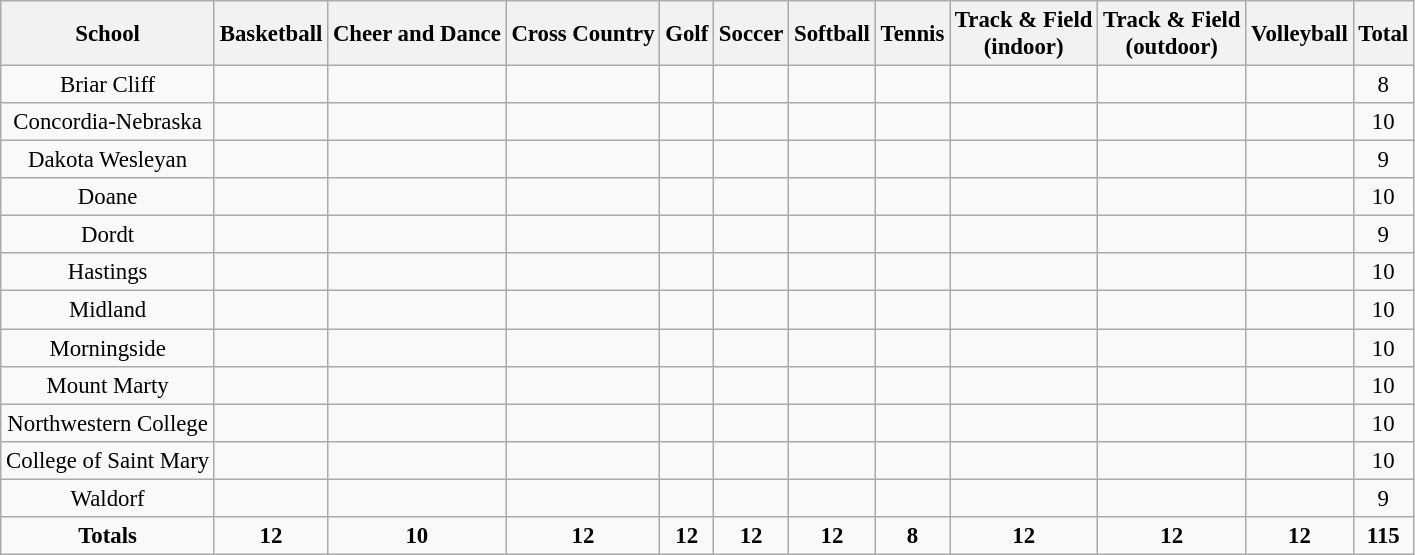<table class="wikitable" style="text-align:center; font-size:95%">
<tr>
<th>School</th>
<th>Basketball</th>
<th>Cheer and Dance</th>
<th>Cross Country</th>
<th>Golf</th>
<th>Soccer</th>
<th>Softball</th>
<th>Tennis</th>
<th>Track & Field<br>(indoor)</th>
<th>Track & Field<br>(outdoor)</th>
<th>Volleyball</th>
<th>Total</th>
</tr>
<tr>
<td>Briar Cliff</td>
<td></td>
<td></td>
<td></td>
<td></td>
<td></td>
<td></td>
<td></td>
<td></td>
<td></td>
<td></td>
<td>8</td>
</tr>
<tr>
<td>Concordia-Nebraska</td>
<td></td>
<td></td>
<td></td>
<td></td>
<td></td>
<td></td>
<td></td>
<td></td>
<td></td>
<td></td>
<td>10</td>
</tr>
<tr>
<td>Dakota Wesleyan</td>
<td></td>
<td></td>
<td></td>
<td></td>
<td></td>
<td></td>
<td></td>
<td></td>
<td></td>
<td></td>
<td>9</td>
</tr>
<tr>
<td>Doane</td>
<td></td>
<td></td>
<td></td>
<td></td>
<td></td>
<td></td>
<td></td>
<td></td>
<td></td>
<td></td>
<td>10</td>
</tr>
<tr>
<td>Dordt</td>
<td></td>
<td></td>
<td></td>
<td></td>
<td></td>
<td></td>
<td></td>
<td></td>
<td></td>
<td></td>
<td>9</td>
</tr>
<tr>
<td>Hastings</td>
<td></td>
<td></td>
<td></td>
<td></td>
<td></td>
<td></td>
<td></td>
<td></td>
<td></td>
<td></td>
<td>10</td>
</tr>
<tr>
<td>Midland</td>
<td></td>
<td></td>
<td></td>
<td></td>
<td></td>
<td></td>
<td></td>
<td></td>
<td></td>
<td></td>
<td>10</td>
</tr>
<tr>
<td>Morningside</td>
<td></td>
<td></td>
<td></td>
<td></td>
<td></td>
<td></td>
<td></td>
<td></td>
<td></td>
<td></td>
<td>10</td>
</tr>
<tr>
<td>Mount Marty</td>
<td></td>
<td></td>
<td></td>
<td></td>
<td></td>
<td></td>
<td></td>
<td></td>
<td></td>
<td></td>
<td>10</td>
</tr>
<tr>
<td>Northwestern College</td>
<td></td>
<td></td>
<td></td>
<td></td>
<td></td>
<td></td>
<td></td>
<td></td>
<td></td>
<td></td>
<td>10</td>
</tr>
<tr>
<td>College of Saint Mary</td>
<td></td>
<td></td>
<td></td>
<td></td>
<td></td>
<td></td>
<td></td>
<td></td>
<td></td>
<td></td>
<td>10</td>
</tr>
<tr>
<td>Waldorf</td>
<td></td>
<td></td>
<td></td>
<td></td>
<td></td>
<td></td>
<td></td>
<td></td>
<td></td>
<td></td>
<td>9</td>
</tr>
<tr>
<td><strong>Totals</strong></td>
<td><strong>12</strong></td>
<td><strong>10</strong></td>
<td><strong>12</strong></td>
<td><strong>12</strong></td>
<td><strong>12</strong></td>
<td><strong>12</strong></td>
<td><strong>8</strong></td>
<td><strong>12</strong></td>
<td><strong>12</strong></td>
<td><strong>12</strong></td>
<td><strong>115</strong></td>
</tr>
</table>
